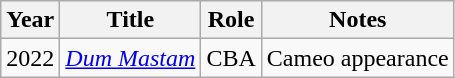<table Class="wikitable plainrowheaders">
<tr>
<th>Year</th>
<th>Title</th>
<th>Role</th>
<th>Notes</th>
</tr>
<tr>
<td>2022</td>
<td><em><a href='#'>Dum Mastam</a></em></td>
<td>CBA</td>
<td>Cameo appearance</td>
</tr>
</table>
